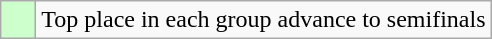<table class="wikitable">
<tr>
<td style="background:#cfc;">    </td>
<td>Top place in each group advance to semifinals</td>
</tr>
</table>
